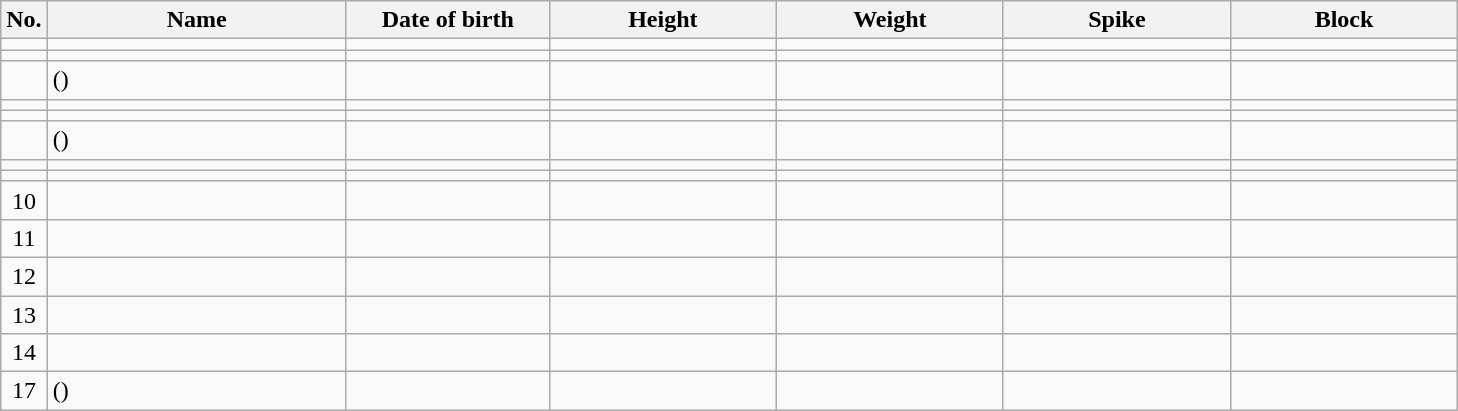<table class="wikitable sortable" style="font-size:100%; text-align:center;">
<tr>
<th>No.</th>
<th style="width:12em">Name</th>
<th style="width:8em">Date of birth</th>
<th style="width:9em">Height</th>
<th style="width:9em">Weight</th>
<th style="width:9em">Spike</th>
<th style="width:9em">Block</th>
</tr>
<tr>
<td></td>
<td align=left> </td>
<td align=right></td>
<td></td>
<td></td>
<td></td>
<td></td>
</tr>
<tr>
<td></td>
<td align=left> </td>
<td align=right></td>
<td></td>
<td></td>
<td></td>
<td></td>
</tr>
<tr>
<td></td>
<td align=left>  ()</td>
<td align=right></td>
<td></td>
<td></td>
<td></td>
<td></td>
</tr>
<tr>
<td></td>
<td align=left> </td>
<td align=right></td>
<td></td>
<td></td>
<td></td>
<td></td>
</tr>
<tr>
<td></td>
<td align=left> </td>
<td align=right></td>
<td></td>
<td></td>
<td></td>
<td></td>
</tr>
<tr>
<td></td>
<td align=left>  ()</td>
<td align=right></td>
<td></td>
<td></td>
<td></td>
<td></td>
</tr>
<tr>
<td></td>
<td align=left> </td>
<td align=right></td>
<td></td>
<td></td>
<td></td>
<td></td>
</tr>
<tr>
<td></td>
<td align=left> </td>
<td align=right></td>
<td></td>
<td></td>
<td></td>
<td></td>
</tr>
<tr>
<td>10</td>
<td align=left> </td>
<td align=right></td>
<td></td>
<td></td>
<td></td>
<td></td>
</tr>
<tr>
<td>11</td>
<td align=left> </td>
<td align=right></td>
<td></td>
<td></td>
<td></td>
<td></td>
</tr>
<tr>
<td>12</td>
<td align=left> </td>
<td align=right></td>
<td></td>
<td></td>
<td></td>
<td></td>
</tr>
<tr>
<td>13</td>
<td align=left> </td>
<td align=right></td>
<td></td>
<td></td>
<td></td>
<td></td>
</tr>
<tr>
<td>14</td>
<td align=left> </td>
<td align=right></td>
<td></td>
<td></td>
<td></td>
<td></td>
</tr>
<tr>
<td>17</td>
<td align=left>  ()</td>
<td align=right></td>
<td></td>
<td></td>
<td></td>
<td></td>
</tr>
</table>
